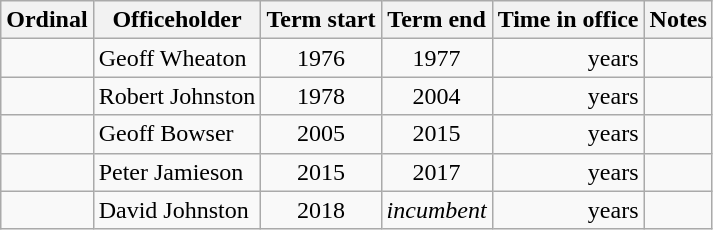<table class="wikitable sortable">
<tr>
<th>Ordinal</th>
<th>Officeholder</th>
<th>Term start</th>
<th>Term end</th>
<th>Time in office</th>
<th>Notes</th>
</tr>
<tr>
<td align=center></td>
<td>Geoff Wheaton</td>
<td align=center>1976</td>
<td align=center>1977</td>
<td align=right> years</td>
<td></td>
</tr>
<tr>
<td align=center></td>
<td>Robert Johnston</td>
<td align=center>1978</td>
<td align=center>2004</td>
<td align=right> years</td>
<td></td>
</tr>
<tr>
<td align=center></td>
<td>Geoff Bowser</td>
<td align=center>2005</td>
<td align=center>2015</td>
<td align=right> years</td>
<td></td>
</tr>
<tr>
<td align=center></td>
<td>Peter Jamieson</td>
<td align=center>2015</td>
<td align=center>2017</td>
<td align=right> years</td>
<td></td>
</tr>
<tr>
<td align=center></td>
<td>David Johnston</td>
<td align=center>2018</td>
<td align=center><em>incumbent</em></td>
<td align=right> years</td>
<td></td>
</tr>
</table>
